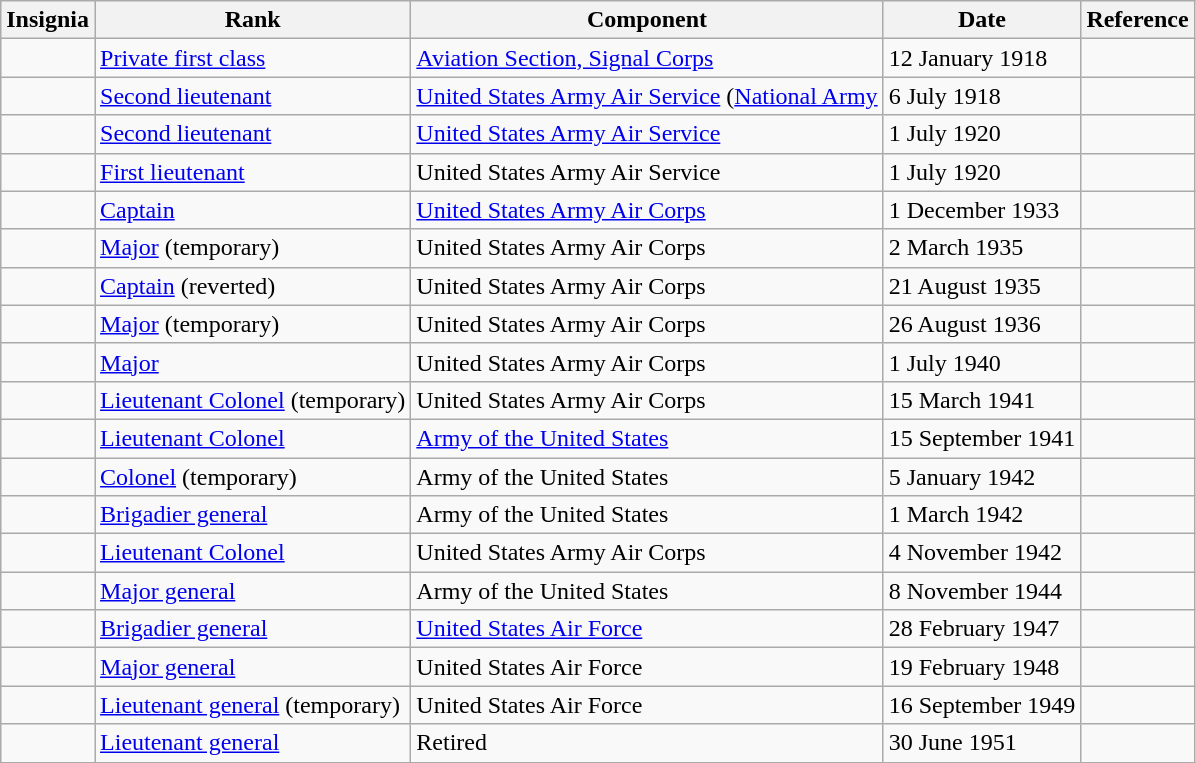<table class="wikitable">
<tr>
<th>Insignia</th>
<th>Rank</th>
<th>Component</th>
<th>Date</th>
<th>Reference</th>
</tr>
<tr>
<td></td>
<td><a href='#'>Private first class</a></td>
<td><a href='#'>Aviation Section, Signal Corps</a></td>
<td>12 January 1918</td>
<td></td>
</tr>
<tr>
<td></td>
<td><a href='#'>Second lieutenant</a></td>
<td><a href='#'>United States Army Air Service</a> (<a href='#'>National Army</a></td>
<td>6 July 1918</td>
<td></td>
</tr>
<tr>
<td></td>
<td><a href='#'>Second lieutenant</a></td>
<td><a href='#'>United States Army Air Service</a></td>
<td>1 July 1920</td>
<td></td>
</tr>
<tr>
<td></td>
<td><a href='#'>First lieutenant</a></td>
<td>United States Army Air Service</td>
<td>1 July 1920</td>
<td></td>
</tr>
<tr>
<td></td>
<td><a href='#'>Captain</a></td>
<td><a href='#'>United States Army Air Corps</a></td>
<td>1 December 1933</td>
<td></td>
</tr>
<tr>
<td></td>
<td><a href='#'>Major</a> (temporary)</td>
<td>United States Army Air Corps</td>
<td>2 March 1935</td>
<td></td>
</tr>
<tr>
<td></td>
<td><a href='#'>Captain</a> (reverted)</td>
<td>United States Army Air Corps</td>
<td>21 August 1935</td>
<td></td>
</tr>
<tr>
<td></td>
<td><a href='#'>Major</a> (temporary)</td>
<td>United States Army Air Corps</td>
<td>26 August 1936</td>
<td></td>
</tr>
<tr>
<td></td>
<td><a href='#'>Major</a></td>
<td>United States Army Air Corps</td>
<td>1 July 1940</td>
<td></td>
</tr>
<tr>
<td></td>
<td><a href='#'>Lieutenant Colonel</a> (temporary)</td>
<td>United States Army Air Corps</td>
<td>15 March 1941</td>
<td></td>
</tr>
<tr>
<td></td>
<td><a href='#'>Lieutenant Colonel</a></td>
<td><a href='#'>Army of the United States</a></td>
<td>15 September 1941</td>
<td></td>
</tr>
<tr>
<td></td>
<td><a href='#'>Colonel</a> (temporary)</td>
<td>Army of the United States</td>
<td>5 January 1942</td>
<td></td>
</tr>
<tr>
<td></td>
<td><a href='#'>Brigadier general</a></td>
<td>Army of the United States</td>
<td>1 March 1942</td>
<td></td>
</tr>
<tr>
<td></td>
<td><a href='#'>Lieutenant Colonel</a></td>
<td>United States Army Air Corps</td>
<td>4 November 1942</td>
<td></td>
</tr>
<tr>
<td></td>
<td><a href='#'>Major general</a></td>
<td>Army of the United States</td>
<td>8 November 1944</td>
<td></td>
</tr>
<tr>
<td></td>
<td><a href='#'>Brigadier general</a></td>
<td><a href='#'>United States Air Force</a></td>
<td>28 February 1947</td>
<td></td>
</tr>
<tr>
<td></td>
<td><a href='#'>Major general</a></td>
<td>United States Air Force</td>
<td>19 February 1948</td>
<td></td>
</tr>
<tr>
<td></td>
<td><a href='#'>Lieutenant general</a> (temporary)</td>
<td>United States Air Force</td>
<td>16 September 1949</td>
<td></td>
</tr>
<tr>
<td></td>
<td><a href='#'>Lieutenant general</a></td>
<td>Retired</td>
<td>30 June 1951</td>
<td></td>
</tr>
</table>
